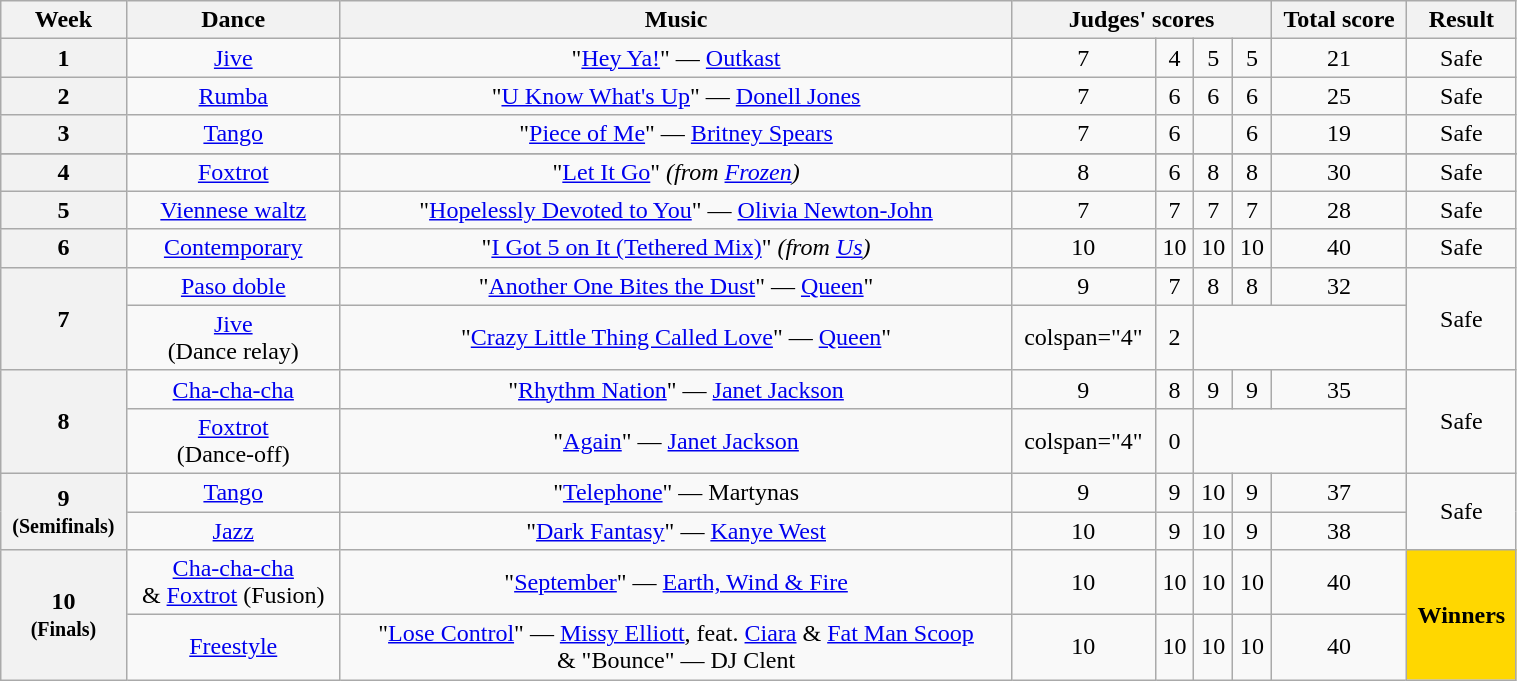<table class="wikitable unsortable" style="text-align:center; width:80%">
<tr>
<th scope="col">Week</th>
<th scope="col">Dance</th>
<th scope="col">Music</th>
<th scope="col" colspan="4">Judges' scores</th>
<th scope="col">Total score</th>
<th scope="col">Result</th>
</tr>
<tr>
<th scope="row">1</th>
<td><a href='#'>Jive</a></td>
<td>"<a href='#'>Hey Ya!</a>" — <a href='#'>Outkast</a></td>
<td>7</td>
<td>4</td>
<td>5</td>
<td>5</td>
<td>21</td>
<td>Safe</td>
</tr>
<tr>
<th scope="row">2</th>
<td><a href='#'>Rumba</a></td>
<td>"<a href='#'>U Know What's Up</a>" — <a href='#'>Donell Jones</a></td>
<td>7</td>
<td>6</td>
<td>6</td>
<td>6</td>
<td>25</td>
<td>Safe</td>
</tr>
<tr>
<th scope="row">3</th>
<td><a href='#'>Tango</a></td>
<td>"<a href='#'>Piece of Me</a>" — <a href='#'>Britney Spears</a></td>
<td>7</td>
<td>6</td>
<td></td>
<td>6</td>
<td>19</td>
<td>Safe</td>
</tr>
<tr>
</tr>
<tr>
<th scope="row">4</th>
<td><a href='#'>Foxtrot</a></td>
<td>"<a href='#'>Let It Go</a>" <em>(from <a href='#'>Frozen</a>)</em></td>
<td>8</td>
<td>6</td>
<td>8</td>
<td>8</td>
<td>30</td>
<td>Safe</td>
</tr>
<tr>
<th scope="row">5</th>
<td><a href='#'>Viennese waltz</a></td>
<td>"<a href='#'>Hopelessly Devoted to You</a>" — <a href='#'>Olivia Newton-John</a></td>
<td>7</td>
<td>7</td>
<td>7</td>
<td>7</td>
<td>28</td>
<td>Safe</td>
</tr>
<tr>
<th scope="row">6</th>
<td><a href='#'>Contemporary</a></td>
<td>"<a href='#'>I Got 5 on It (Tethered Mix)</a>" <em>(from <a href='#'>Us</a>)</em></td>
<td>10</td>
<td>10</td>
<td>10</td>
<td>10</td>
<td>40</td>
<td>Safe</td>
</tr>
<tr>
<th rowspan="2" scope="row">7</th>
<td><a href='#'>Paso doble</a></td>
<td>"<a href='#'>Another One Bites the Dust</a>" — <a href='#'>Queen</a>"</td>
<td>9</td>
<td>7</td>
<td>8</td>
<td>8</td>
<td>32</td>
<td rowspan="2">Safe</td>
</tr>
<tr>
<td><a href='#'>Jive</a><br>(Dance relay)</td>
<td>"<a href='#'>Crazy Little Thing Called Love</a>" — <a href='#'>Queen</a>"</td>
<td>colspan="4" </td>
<td>2</td>
</tr>
<tr>
<th rowspan="2" scope="row">8</th>
<td><a href='#'>Cha-cha-cha</a></td>
<td>"<a href='#'>Rhythm Nation</a>" — <a href='#'>Janet Jackson</a></td>
<td>9</td>
<td>8</td>
<td>9</td>
<td>9</td>
<td>35</td>
<td rowspan="2">Safe</td>
</tr>
<tr>
<td><a href='#'>Foxtrot</a><br>(Dance-off)</td>
<td>"<a href='#'>Again</a>" — <a href='#'>Janet Jackson</a></td>
<td>colspan="4" </td>
<td>0</td>
</tr>
<tr>
<th rowspan="2" scope="row">9<br><small>(Semifinals)</small></th>
<td><a href='#'>Tango</a></td>
<td>"<a href='#'>Telephone</a>" — Martynas</td>
<td>9</td>
<td>9</td>
<td>10</td>
<td>9</td>
<td>37</td>
<td rowspan="2">Safe</td>
</tr>
<tr>
<td><a href='#'>Jazz</a></td>
<td>"<a href='#'>Dark Fantasy</a>" — <a href='#'>Kanye West</a></td>
<td>10</td>
<td>9</td>
<td>10</td>
<td>9</td>
<td>38</td>
</tr>
<tr>
<th rowspan="2" scope="row">10<br><small>(Finals)</small></th>
<td><a href='#'>Cha-cha-cha</a><br>& <a href='#'>Foxtrot</a> (Fusion)</td>
<td>"<a href='#'>September</a>" — <a href='#'>Earth, Wind & Fire</a></td>
<td>10</td>
<td>10</td>
<td>10</td>
<td>10</td>
<td>40</td>
<td rowspan="2" bgcolor=gold><strong>Winners</strong></td>
</tr>
<tr>
<td><a href='#'>Freestyle</a></td>
<td>"<a href='#'>Lose Control</a>" — <a href='#'>Missy Elliott</a>, feat. <a href='#'>Ciara</a> & <a href='#'>Fat Man Scoop</a><br>& "Bounce" — DJ Clent</td>
<td>10</td>
<td>10</td>
<td>10</td>
<td>10</td>
<td>40</td>
</tr>
</table>
